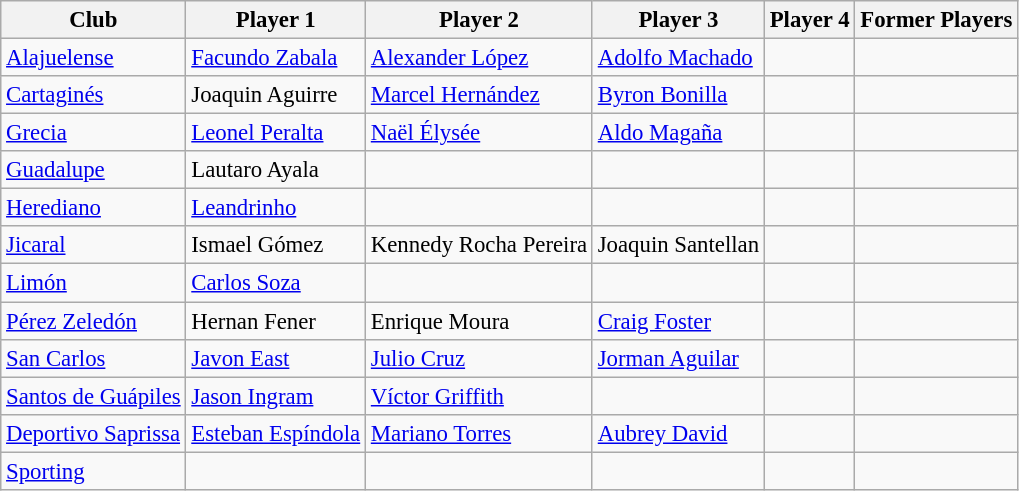<table class="wikitable" style="font-size:95%;">
<tr>
<th>Club</th>
<th>Player 1</th>
<th>Player 2</th>
<th>Player 3</th>
<th>Player 4</th>
<th>Former Players</th>
</tr>
<tr>
<td><a href='#'>Alajuelense</a></td>
<td> <a href='#'>Facundo Zabala</a></td>
<td> <a href='#'>Alexander López</a></td>
<td> <a href='#'>Adolfo Machado</a></td>
<td></td>
<td></td>
</tr>
<tr>
<td><a href='#'>Cartaginés</a></td>
<td> Joaquin Aguirre</td>
<td> <a href='#'>Marcel Hernández</a></td>
<td> <a href='#'>Byron Bonilla</a></td>
<td></td>
<td></td>
</tr>
<tr>
<td><a href='#'>Grecia</a></td>
<td> <a href='#'>Leonel Peralta</a></td>
<td> <a href='#'>Naël Élysée</a></td>
<td> <a href='#'>Aldo Magaña</a></td>
<td></td>
<td></td>
</tr>
<tr>
<td><a href='#'>Guadalupe</a></td>
<td> Lautaro Ayala</td>
<td></td>
<td></td>
<td></td>
<td></td>
</tr>
<tr>
<td><a href='#'>Herediano</a></td>
<td> <a href='#'>Leandrinho</a></td>
<td></td>
<td></td>
<td></td>
<td></td>
</tr>
<tr>
<td><a href='#'>Jicaral</a></td>
<td> Ismael Gómez</td>
<td> Kennedy Rocha Pereira</td>
<td> Joaquin Santellan</td>
<td></td>
<td></td>
</tr>
<tr>
<td><a href='#'>Limón</a></td>
<td> <a href='#'>Carlos Soza</a></td>
<td></td>
<td></td>
<td></td>
<td></td>
</tr>
<tr>
<td><a href='#'>Pérez Zeledón</a></td>
<td> Hernan Fener</td>
<td> Enrique Moura</td>
<td> <a href='#'>Craig Foster</a></td>
<td></td>
<td></td>
</tr>
<tr>
<td><a href='#'>San Carlos</a></td>
<td> <a href='#'>Javon East</a></td>
<td> <a href='#'>Julio Cruz</a></td>
<td> <a href='#'>Jorman Aguilar</a></td>
<td></td>
<td></td>
</tr>
<tr>
<td><a href='#'>Santos de Guápiles</a></td>
<td> <a href='#'>Jason Ingram</a></td>
<td> <a href='#'>Víctor Griffith</a></td>
<td></td>
<td></td>
<td></td>
</tr>
<tr>
<td><a href='#'>Deportivo Saprissa</a></td>
<td> <a href='#'>Esteban Espíndola</a></td>
<td> <a href='#'>Mariano Torres</a></td>
<td> <a href='#'>Aubrey David</a></td>
<td></td>
<td></td>
</tr>
<tr>
<td><a href='#'>Sporting</a></td>
<td></td>
<td></td>
<td></td>
<td></td>
<td></td>
</tr>
</table>
